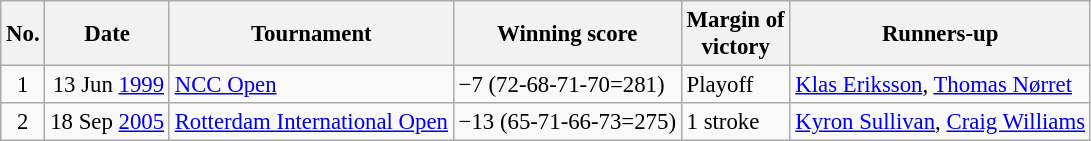<table class="wikitable" style="font-size:95%;">
<tr>
<th>No.</th>
<th>Date</th>
<th>Tournament</th>
<th>Winning score</th>
<th>Margin of<br>victory</th>
<th>Runners-up</th>
</tr>
<tr>
<td align=center>1</td>
<td align=right>13 Jun <a href='#'>1999</a></td>
<td><a href='#'>NCC Open</a></td>
<td>−7 (72-68-71-70=281)</td>
<td>Playoff</td>
<td> <a href='#'>Klas Eriksson</a>,  <a href='#'>Thomas Nørret</a></td>
</tr>
<tr>
<td align=center>2</td>
<td align=right>18 Sep <a href='#'>2005</a></td>
<td><a href='#'>Rotterdam International Open</a></td>
<td>−13 (65-71-66-73=275)</td>
<td>1 stroke</td>
<td> <a href='#'>Kyron Sullivan</a>,  <a href='#'>Craig Williams</a></td>
</tr>
</table>
